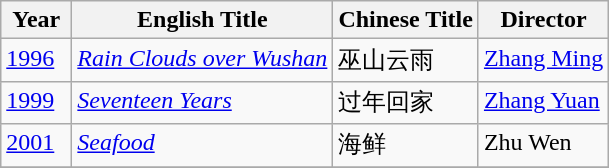<table class="wikitable">
<tr>
<th align="left" valign="top" width="40">Year</th>
<th align="left" valign="top">English Title</th>
<th align="left" valign="top">Chinese Title</th>
<th align="left" valign="top">Director</th>
</tr>
<tr>
<td align="left" valign="top"><a href='#'>1996</a></td>
<td align="left" valign="top"><em><a href='#'>Rain Clouds over Wushan</a></em></td>
<td align="left" valign="top">巫山云雨</td>
<td align="left" valign="top"><a href='#'>Zhang Ming</a></td>
</tr>
<tr>
<td align="left" valign="top"><a href='#'>1999</a></td>
<td align="left" valign="top"><em><a href='#'>Seventeen Years</a></em></td>
<td align="left" valign="top">过年回家</td>
<td align="left" valign="top"><a href='#'>Zhang Yuan</a></td>
</tr>
<tr>
<td align="left" valign="top"><a href='#'>2001</a></td>
<td align="left" valign="top"><em><a href='#'>Seafood</a></em></td>
<td align="left" valign="top">海鲜</td>
<td align="left" valign="top">Zhu Wen</td>
</tr>
<tr>
</tr>
</table>
